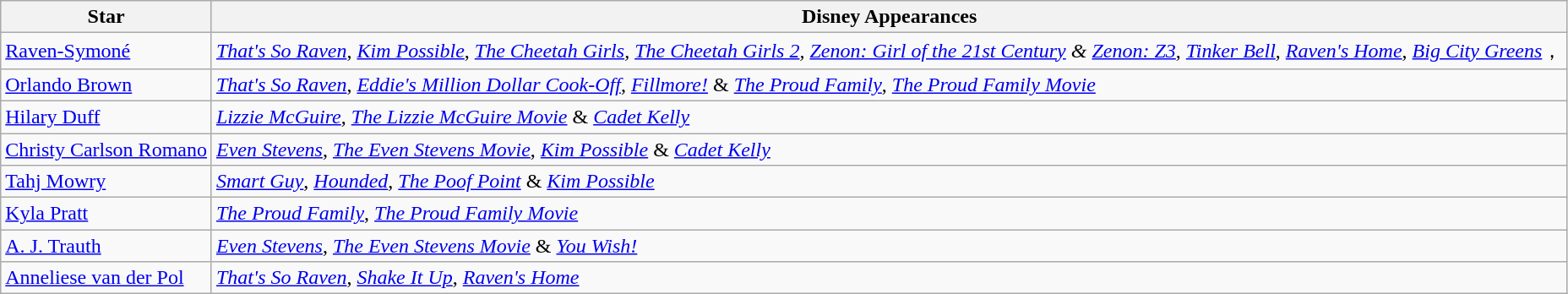<table class="wikitable">
<tr>
<th>Star</th>
<th>Disney Appearances</th>
</tr>
<tr>
<td><a href='#'>Raven-Symoné</a></td>
<td><em><a href='#'>That's So Raven</a></em>, <em><a href='#'>Kim Possible</a></em>, <em><a href='#'>The Cheetah Girls</a>, <a href='#'>The Cheetah Girls 2</a>,</em> <em><a href='#'>Zenon: Girl of the 21st Century</a> &</em> <em><a href='#'>Zenon: Z3</a></em>, <em><a href='#'>Tinker Bell</a></em>, <em><a href='#'>Raven's Home</a></em>, <em><a href='#'>Big City Greens</a></em>，</td>
</tr>
<tr>
<td><a href='#'>Orlando Brown</a></td>
<td><em><a href='#'>That's So Raven</a></em>, <em><a href='#'>Eddie's Million Dollar Cook-Off</a></em>, <em><a href='#'>Fillmore!</a></em> & <em><a href='#'>The Proud Family</a></em>, <em><a href='#'>The Proud Family Movie</a></em></td>
</tr>
<tr>
<td><a href='#'>Hilary Duff</a></td>
<td><em><a href='#'>Lizzie McGuire</a></em>, <em><a href='#'>The Lizzie McGuire Movie</a></em> & <em><a href='#'>Cadet Kelly</a></em></td>
</tr>
<tr>
<td><a href='#'>Christy Carlson Romano</a></td>
<td><em><a href='#'>Even Stevens</a></em>, <em><a href='#'>The Even Stevens Movie</a></em>, <em><a href='#'>Kim Possible</a></em> & <em><a href='#'>Cadet Kelly</a></em></td>
</tr>
<tr>
<td><a href='#'>Tahj Mowry</a></td>
<td><em><a href='#'>Smart Guy</a></em>, <em><a href='#'>Hounded</a></em>, <em><a href='#'>The Poof Point</a></em> & <em><a href='#'>Kim Possible</a></em></td>
</tr>
<tr>
<td><a href='#'>Kyla Pratt</a></td>
<td><em><a href='#'>The Proud Family</a></em>, <em> <a href='#'>The Proud Family Movie</a></em></td>
</tr>
<tr>
<td><a href='#'>A. J. Trauth</a></td>
<td><em><a href='#'>Even Stevens</a></em>, <em><a href='#'>The Even Stevens Movie</a></em> & <em><a href='#'>You Wish!</a></em></td>
</tr>
<tr>
<td><a href='#'>Anneliese van der Pol</a></td>
<td><em><a href='#'>That's So Raven</a></em>, <em><a href='#'>Shake It Up</a></em>, <em><a href='#'>Raven's Home</a></em></td>
</tr>
</table>
